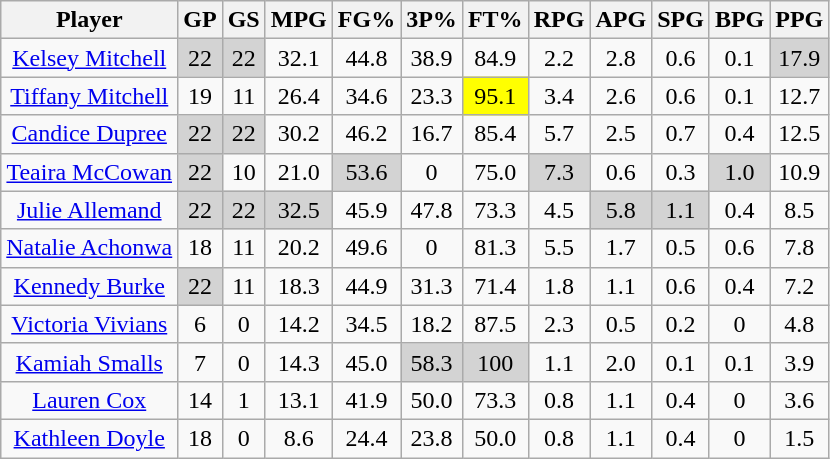<table class="wikitable sortable" style="text-align:center;">
<tr>
<th style=>Player</th>
<th style=>GP</th>
<th style=>GS</th>
<th style=>MPG</th>
<th style=>FG%</th>
<th style=>3P%</th>
<th style=>FT%</th>
<th style=>RPG</th>
<th style=>APG</th>
<th style=>SPG</th>
<th style=>BPG</th>
<th style=>PPG</th>
</tr>
<tr>
<td><a href='#'>Kelsey Mitchell</a></td>
<td style="background:#D3D3D3;">22</td>
<td style="background:#D3D3D3;">22</td>
<td>32.1</td>
<td>44.8</td>
<td>38.9</td>
<td>84.9</td>
<td>2.2</td>
<td>2.8</td>
<td>0.6</td>
<td>0.1</td>
<td style="background:#D3D3D3;">17.9</td>
</tr>
<tr>
<td><a href='#'>Tiffany Mitchell</a></td>
<td>19</td>
<td>11</td>
<td>26.4</td>
<td>34.6</td>
<td>23.3</td>
<td style="background:yellow;">95.1</td>
<td>3.4</td>
<td>2.6</td>
<td>0.6</td>
<td>0.1</td>
<td>12.7</td>
</tr>
<tr>
<td><a href='#'>Candice Dupree</a></td>
<td style="background:#D3D3D3;">22</td>
<td style="background:#D3D3D3;">22</td>
<td>30.2</td>
<td>46.2</td>
<td>16.7</td>
<td>85.4</td>
<td>5.7</td>
<td>2.5</td>
<td>0.7</td>
<td>0.4</td>
<td>12.5</td>
</tr>
<tr>
<td><a href='#'>Teaira McCowan</a></td>
<td style="background:#D3D3D3;">22</td>
<td>10</td>
<td>21.0</td>
<td style="background:#D3D3D3;">53.6</td>
<td>0</td>
<td>75.0</td>
<td style="background:#D3D3D3;">7.3</td>
<td>0.6</td>
<td>0.3</td>
<td style="background:#D3D3D3;">1.0</td>
<td>10.9</td>
</tr>
<tr>
<td><a href='#'>Julie Allemand</a></td>
<td style="background:#D3D3D3;">22</td>
<td style="background:#D3D3D3;">22</td>
<td style="background:#D3D3D3;">32.5</td>
<td>45.9</td>
<td>47.8</td>
<td>73.3</td>
<td>4.5</td>
<td style="background:#D3D3D3;">5.8</td>
<td style="background:#D3D3D3;">1.1</td>
<td>0.4</td>
<td>8.5</td>
</tr>
<tr>
<td><a href='#'>Natalie Achonwa</a></td>
<td>18</td>
<td>11</td>
<td>20.2</td>
<td>49.6</td>
<td>0</td>
<td>81.3</td>
<td>5.5</td>
<td>1.7</td>
<td>0.5</td>
<td>0.6</td>
<td>7.8</td>
</tr>
<tr>
<td><a href='#'>Kennedy Burke</a></td>
<td style="background:#D3D3D3;">22</td>
<td>11</td>
<td>18.3</td>
<td>44.9</td>
<td>31.3</td>
<td>71.4</td>
<td>1.8</td>
<td>1.1</td>
<td>0.6</td>
<td>0.4</td>
<td>7.2</td>
</tr>
<tr>
<td><a href='#'>Victoria Vivians</a></td>
<td>6</td>
<td>0</td>
<td>14.2</td>
<td>34.5</td>
<td>18.2</td>
<td>87.5</td>
<td>2.3</td>
<td>0.5</td>
<td>0.2</td>
<td>0</td>
<td>4.8</td>
</tr>
<tr>
<td><a href='#'>Kamiah Smalls</a></td>
<td>7</td>
<td>0</td>
<td>14.3</td>
<td>45.0</td>
<td style="background:#D3D3D3;">58.3</td>
<td style="background:#D3D3D3;">100</td>
<td>1.1</td>
<td>2.0</td>
<td>0.1</td>
<td>0.1</td>
<td>3.9</td>
</tr>
<tr>
<td><a href='#'>Lauren Cox</a></td>
<td>14</td>
<td>1</td>
<td>13.1</td>
<td>41.9</td>
<td>50.0</td>
<td>73.3</td>
<td>0.8</td>
<td>1.1</td>
<td>0.4</td>
<td>0</td>
<td>3.6</td>
</tr>
<tr>
<td><a href='#'>Kathleen Doyle</a></td>
<td>18</td>
<td>0</td>
<td>8.6</td>
<td>24.4</td>
<td>23.8</td>
<td>50.0</td>
<td>0.8</td>
<td>1.1</td>
<td>0.4</td>
<td>0</td>
<td>1.5</td>
</tr>
</table>
